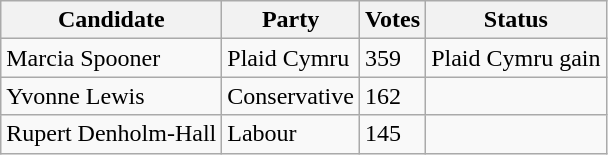<table class="wikitable sortable">
<tr>
<th>Candidate</th>
<th>Party</th>
<th>Votes</th>
<th>Status</th>
</tr>
<tr>
<td>Marcia Spooner</td>
<td>Plaid Cymru</td>
<td>359</td>
<td>Plaid Cymru gain</td>
</tr>
<tr>
<td>Yvonne Lewis</td>
<td>Conservative</td>
<td>162</td>
<td></td>
</tr>
<tr>
<td>Rupert Denholm-Hall</td>
<td>Labour</td>
<td>145</td>
<td></td>
</tr>
</table>
